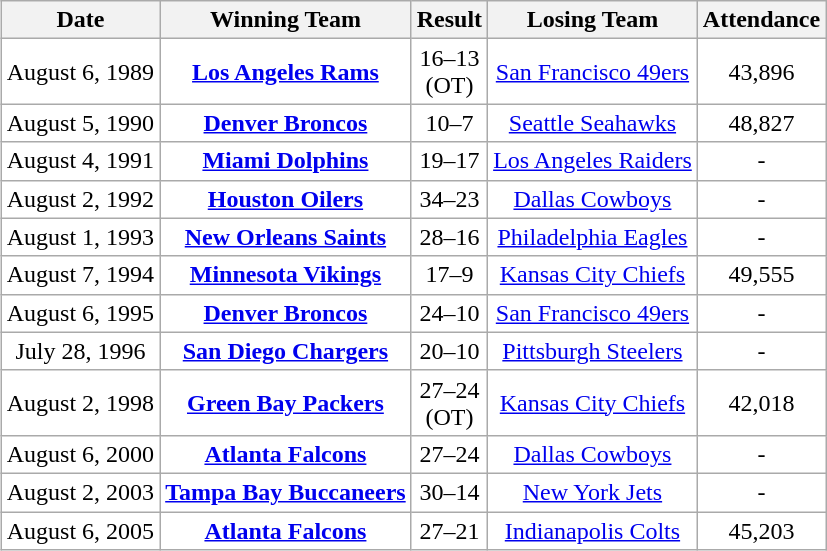<table class="wikitable"  style="margin:auto; margin-left:15px; text-align:center; background:#fff;">
<tr>
<th style="text-align:center;">Date</th>
<th style="text-align:center;">Winning Team</th>
<th style="text-align:center;">Result</th>
<th style="text-align:center;">Losing Team</th>
<th style="text-align:center;">Attendance</th>
</tr>
<tr>
<td>August 6, 1989</td>
<td><strong><a href='#'>Los Angeles Rams</a></strong></td>
<td>16–13<br>(OT)</td>
<td><a href='#'>San Francisco 49ers</a></td>
<td>43,896</td>
</tr>
<tr>
<td>August 5, 1990</td>
<td><strong><a href='#'>Denver Broncos</a></strong></td>
<td>10–7</td>
<td><a href='#'>Seattle Seahawks</a></td>
<td>48,827</td>
</tr>
<tr>
<td>August 4, 1991</td>
<td><strong><a href='#'>Miami Dolphins</a></strong></td>
<td>19–17</td>
<td><a href='#'>Los Angeles Raiders</a></td>
<td>-</td>
</tr>
<tr>
<td>August 2, 1992</td>
<td><strong><a href='#'>Houston Oilers</a></strong></td>
<td>34–23</td>
<td><a href='#'>Dallas Cowboys</a></td>
<td>-</td>
</tr>
<tr>
<td>August 1, 1993</td>
<td><strong><a href='#'>New Orleans Saints</a></strong></td>
<td>28–16</td>
<td><a href='#'>Philadelphia Eagles</a></td>
<td>-</td>
</tr>
<tr>
<td>August 7, 1994</td>
<td><strong><a href='#'>Minnesota Vikings</a></strong></td>
<td>17–9</td>
<td><a href='#'>Kansas City Chiefs</a></td>
<td>49,555</td>
</tr>
<tr>
<td>August 6, 1995</td>
<td><strong><a href='#'>Denver Broncos</a></strong></td>
<td>24–10</td>
<td><a href='#'>San Francisco 49ers</a></td>
<td>-</td>
</tr>
<tr>
<td>July 28, 1996</td>
<td><strong><a href='#'>San Diego Chargers</a></strong></td>
<td>20–10</td>
<td><a href='#'>Pittsburgh Steelers</a></td>
<td>-</td>
</tr>
<tr>
<td>August 2, 1998</td>
<td><strong><a href='#'>Green Bay Packers</a></strong></td>
<td>27–24<br>(OT)</td>
<td><a href='#'>Kansas City Chiefs</a></td>
<td>42,018</td>
</tr>
<tr>
<td>August 6, 2000</td>
<td><strong><a href='#'>Atlanta Falcons</a></strong></td>
<td>27–24</td>
<td><a href='#'>Dallas Cowboys</a></td>
<td>-</td>
</tr>
<tr>
<td>August 2, 2003</td>
<td><strong><a href='#'>Tampa Bay Buccaneers</a></strong></td>
<td>30–14</td>
<td><a href='#'>New York Jets</a></td>
<td>-</td>
</tr>
<tr>
<td>August 6, 2005</td>
<td><strong><a href='#'>Atlanta Falcons</a></strong></td>
<td>27–21</td>
<td><a href='#'>Indianapolis Colts</a></td>
<td>45,203</td>
</tr>
</table>
